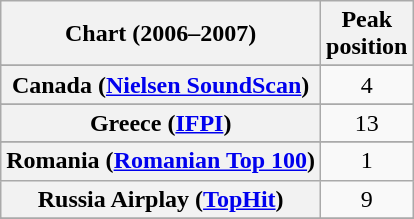<table class="wikitable plainrowheaders sortable" style="text-align:center">
<tr>
<th>Chart (2006–2007)</th>
<th>Peak<br>position</th>
</tr>
<tr>
</tr>
<tr>
</tr>
<tr>
</tr>
<tr>
</tr>
<tr>
</tr>
<tr>
<th scope="row">Canada (<a href='#'>Nielsen SoundScan</a>)</th>
<td>4</td>
</tr>
<tr>
</tr>
<tr>
</tr>
<tr>
</tr>
<tr>
</tr>
<tr>
</tr>
<tr>
</tr>
<tr>
</tr>
<tr>
<th scope="row">Greece (<a href='#'>IFPI</a>)</th>
<td>13</td>
</tr>
<tr>
</tr>
<tr>
</tr>
<tr>
</tr>
<tr>
</tr>
<tr>
</tr>
<tr>
</tr>
<tr>
</tr>
<tr>
</tr>
<tr>
</tr>
<tr>
<th scope="row">Romania (<a href='#'>Romanian Top 100</a>)</th>
<td>1</td>
</tr>
<tr>
<th scope="row">Russia Airplay (<a href='#'>TopHit</a>)</th>
<td>9</td>
</tr>
<tr>
</tr>
<tr>
</tr>
<tr>
</tr>
<tr>
</tr>
<tr>
</tr>
<tr>
</tr>
<tr>
</tr>
<tr>
</tr>
<tr>
</tr>
<tr>
</tr>
<tr>
</tr>
</table>
